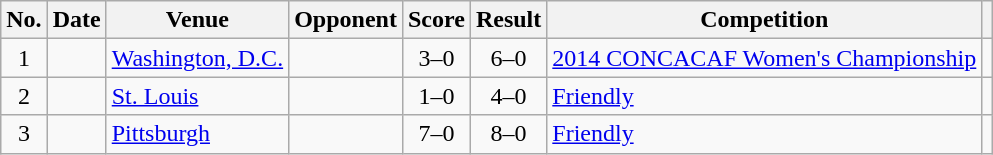<table class="wikitable sortable">
<tr>
<th scope="col">No.</th>
<th scope="col">Date</th>
<th scope="col">Venue</th>
<th scope="col">Opponent</th>
<th scope="col">Score</th>
<th scope="col">Result</th>
<th scope="col">Competition</th>
<th scope="col" class="unsortable"></th>
</tr>
<tr>
<td style="text-align:center">1</td>
<td></td>
<td><a href='#'>Washington, D.C.</a></td>
<td></td>
<td style="text-align:center">3–0</td>
<td style="text-align:center">6–0</td>
<td><a href='#'>2014 CONCACAF Women's Championship</a></td>
<td></td>
</tr>
<tr>
<td style="text-align:center">2</td>
<td></td>
<td><a href='#'>St. Louis</a></td>
<td></td>
<td style="text-align:center">1–0</td>
<td style="text-align:center">4–0</td>
<td><a href='#'>Friendly</a></td>
<td></td>
</tr>
<tr>
<td style="text-align:center">3</td>
<td></td>
<td><a href='#'>Pittsburgh</a></td>
<td></td>
<td style="text-align:center">7–0</td>
<td style="text-align:center">8–0</td>
<td><a href='#'>Friendly</a></td>
<td></td>
</tr>
</table>
